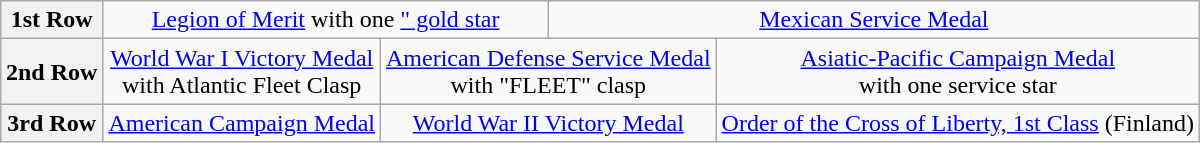<table class="wikitable" style="margin:1em auto; text-align:center;">
<tr>
<th>1st Row</th>
<td colspan="7"><a href='#'>Legion of Merit</a> with one <a href='#'>" gold star</a></td>
<td colspan="6"><a href='#'>Mexican Service Medal</a></td>
</tr>
<tr>
<th>2nd Row</th>
<td colspan="4"><a href='#'>World War I Victory Medal</a> <br>with Atlantic Fleet Clasp</td>
<td colspan="4"><a href='#'>American Defense Service Medal</a> <br>with "FLEET" clasp</td>
<td colspan="4"><a href='#'>Asiatic-Pacific Campaign Medal</a> <br>with one service star</td>
</tr>
<tr>
<th>3rd Row</th>
<td colspan="4"><a href='#'>American Campaign Medal</a></td>
<td colspan="4"><a href='#'>World War II Victory Medal</a></td>
<td colspan="4"><a href='#'>Order of the Cross of Liberty, 1st Class</a> (Finland)</td>
</tr>
</table>
